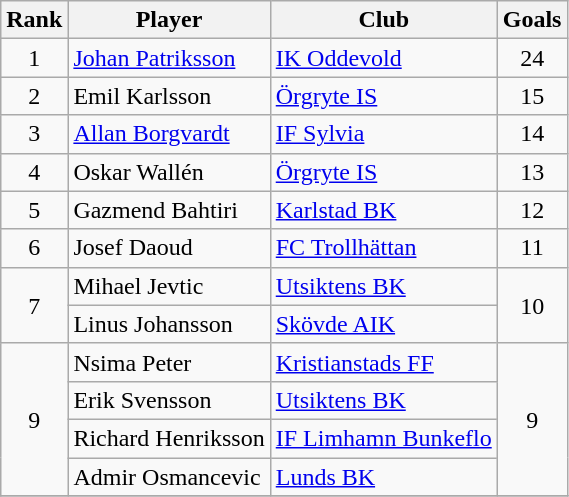<table class="wikitable" style="text-align:center">
<tr>
<th>Rank</th>
<th>Player</th>
<th>Club</th>
<th>Goals</th>
</tr>
<tr>
<td>1</td>
<td align="left"> <a href='#'>Johan Patriksson</a></td>
<td align="left"><a href='#'>IK Oddevold</a></td>
<td>24</td>
</tr>
<tr>
<td>2</td>
<td align="left"> Emil Karlsson</td>
<td align="left"><a href='#'>Örgryte IS</a></td>
<td>15</td>
</tr>
<tr>
<td>3</td>
<td align="left"> <a href='#'>Allan Borgvardt</a></td>
<td align="left"><a href='#'>IF Sylvia</a></td>
<td>14</td>
</tr>
<tr>
<td>4</td>
<td align="left"> Oskar Wallén</td>
<td align="left"><a href='#'>Örgryte IS</a></td>
<td>13</td>
</tr>
<tr>
<td>5</td>
<td align="left"> Gazmend Bahtiri</td>
<td align="left"><a href='#'>Karlstad BK</a></td>
<td>12</td>
</tr>
<tr>
<td>6</td>
<td align="left"> Josef Daoud</td>
<td align="left"><a href='#'>FC Trollhättan</a></td>
<td>11</td>
</tr>
<tr>
<td rowspan="2">7</td>
<td align="left"> Mihael Jevtic</td>
<td align="left"><a href='#'>Utsiktens BK</a></td>
<td rowspan="2">10</td>
</tr>
<tr>
<td align="left"> Linus Johansson</td>
<td align="left"><a href='#'>Skövde AIK</a></td>
</tr>
<tr>
<td rowspan="4">9</td>
<td align="left"> Nsima Peter</td>
<td align="left"><a href='#'>Kristianstads FF</a></td>
<td rowspan="4">9</td>
</tr>
<tr>
<td align="left"> Erik Svensson</td>
<td align="left"><a href='#'>Utsiktens BK</a></td>
</tr>
<tr>
<td align="left"> Richard Henriksson</td>
<td align="left"><a href='#'>IF Limhamn Bunkeflo</a></td>
</tr>
<tr>
<td align="left"> Admir Osmancevic</td>
<td align="left"><a href='#'>Lunds BK</a></td>
</tr>
<tr>
</tr>
</table>
